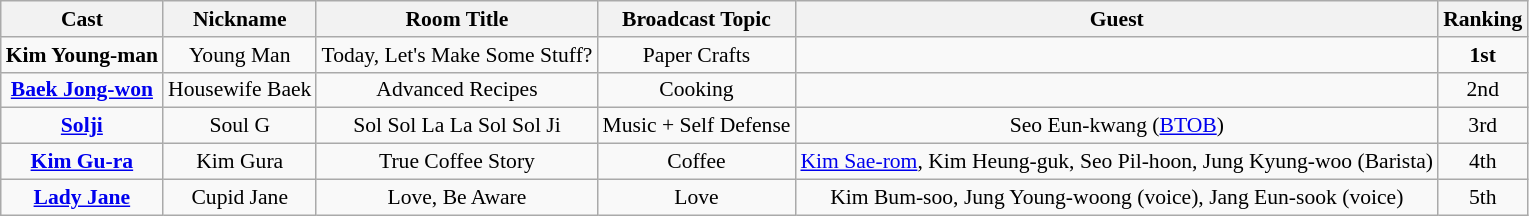<table class="wikitable" style="font-size:90%;">
<tr>
<th>Cast</th>
<th>Nickname</th>
<th>Room Title</th>
<th>Broadcast Topic</th>
<th>Guest</th>
<th>Ranking</th>
</tr>
<tr align="center">
<td><strong>Kim Young-man</strong></td>
<td>Young Man</td>
<td>Today, Let's Make Some Stuff?</td>
<td>Paper Crafts</td>
<td></td>
<td><strong>1st</strong></td>
</tr>
<tr align="center">
<td><strong><a href='#'>Baek Jong-won</a></strong></td>
<td>Housewife Baek</td>
<td>Advanced Recipes</td>
<td>Cooking</td>
<td></td>
<td>2nd</td>
</tr>
<tr align="center">
<td><strong><a href='#'>Solji</a></strong></td>
<td>Soul G</td>
<td>Sol Sol La La Sol Sol Ji</td>
<td>Music + Self Defense</td>
<td>Seo Eun-kwang (<a href='#'>BTOB</a>)</td>
<td>3rd</td>
</tr>
<tr align="center">
<td><strong><a href='#'>Kim Gu-ra</a></strong></td>
<td>Kim Gura</td>
<td>True Coffee Story</td>
<td>Coffee</td>
<td><a href='#'>Kim Sae-rom</a>, Kim Heung-guk, Seo Pil-hoon, Jung Kyung-woo (Barista)</td>
<td>4th</td>
</tr>
<tr align="center">
<td><strong><a href='#'>Lady Jane</a></strong></td>
<td>Cupid Jane</td>
<td>Love, Be Aware</td>
<td>Love</td>
<td>Kim Bum-soo, Jung Young-woong (voice), Jang Eun-sook (voice)</td>
<td>5th</td>
</tr>
</table>
